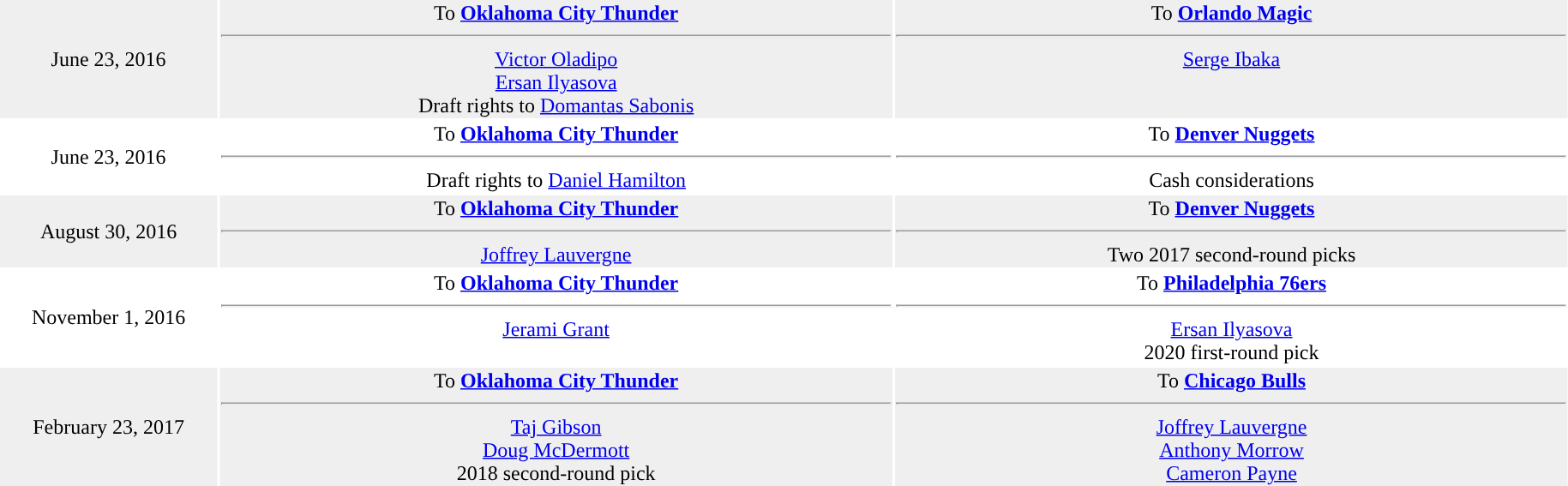<table style="text-align: center">
<tr style="background:#eeee">
<td style="width:10%">June 23, 2016</td>
<td style="width:31%; vertical-align:top;">To <strong><a href='#'>Oklahoma City Thunder</a></strong><hr><a href='#'>Victor Oladipo</a><br><a href='#'>Ersan Ilyasova</a><br>Draft rights to <a href='#'>Domantas Sabonis</a></td>
<td style="width:31%; vertical-align:top;">To <strong><a href='#'>Orlando Magic</a></strong><hr><a href='#'>Serge Ibaka</a></td>
</tr>
<tr>
<td style="width:10%">June 23, 2016</td>
<td style="width:31%; vertical-align:top;">To <strong><a href='#'>Oklahoma City Thunder</a></strong><hr>Draft rights to <a href='#'>Daniel Hamilton</a></td>
<td style="width:31%; vertical-align:top;">To <strong><a href='#'>Denver Nuggets</a></strong><hr>Cash considerations</td>
</tr>
<tr style="background:#eeee">
<td style="width:10%">August 30, 2016</td>
<td style="width:31%; vertical-align:top;">To <strong><a href='#'>Oklahoma City Thunder</a></strong><hr><a href='#'>Joffrey Lauvergne</a></td>
<td style="width:31%; vertical-align:top;">To <strong><a href='#'>Denver Nuggets</a></strong><hr>Two 2017 second-round picks</td>
</tr>
<tr>
<td style="width:10%">November 1, 2016</td>
<td style="width:31%; vertical-align:top;">To <strong><a href='#'>Oklahoma City Thunder</a></strong><hr><a href='#'>Jerami Grant</a></td>
<td style="width:31%; vertical-align:top;">To <strong><a href='#'>Philadelphia 76ers</a></strong><hr><a href='#'>Ersan Ilyasova</a><br>2020 first-round pick</td>
</tr>
<tr style="background:#eeee">
<td style="width:10%">February 23, 2017</td>
<td style="width:31%; vertical-align:top;">To <strong><a href='#'>Oklahoma City Thunder</a></strong><hr><a href='#'>Taj Gibson</a><br><a href='#'>Doug McDermott</a><br>2018 second-round pick</td>
<td style="width:31%; vertical-align:top;">To <strong><a href='#'>Chicago Bulls</a></strong><hr><a href='#'>Joffrey Lauvergne</a><br><a href='#'>Anthony Morrow</a><br><a href='#'>Cameron Payne</a></td>
</tr>
</table>
